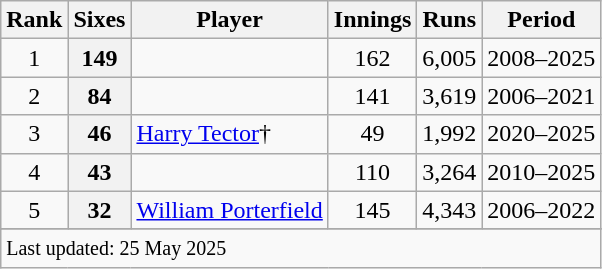<table class="wikitable plainrowheaders sortable">
<tr>
<th scope=col>Rank</th>
<th scope=col>Sixes</th>
<th scope=col>Player</th>
<th scope=col>Innings</th>
<th scope=col>Runs</th>
<th scope=col>Period</th>
</tr>
<tr>
<td align=center>1</td>
<th scope=row style="text-align:center;">149</th>
<td></td>
<td align=center>162</td>
<td align=center>6,005</td>
<td>2008–2025</td>
</tr>
<tr>
<td align=center>2</td>
<th scope=row style=text-align:center;>84</th>
<td></td>
<td align=center>141</td>
<td align=center>3,619</td>
<td>2006–2021</td>
</tr>
<tr>
<td align="center">3</td>
<th scope="row" style="text-align:center;">46</th>
<td><a href='#'>Harry Tector</a>†</td>
<td align="center">49</td>
<td align="center">1,992</td>
<td>2020–2025</td>
</tr>
<tr>
<td align="center">4</td>
<th scope="row" style="text-align:center;">43</th>
<td></td>
<td align="center">110</td>
<td align="center">3,264</td>
<td>2010–2025</td>
</tr>
<tr>
<td align=center>5</td>
<th scope=row style=text-align:center;>32</th>
<td><a href='#'>William Porterfield</a></td>
<td align=center>145</td>
<td align=center>4,343</td>
<td>2006–2022</td>
</tr>
<tr>
</tr>
<tr class=sortbottom>
<td colspan=6><small>Last updated: 25 May 2025</small></td>
</tr>
</table>
